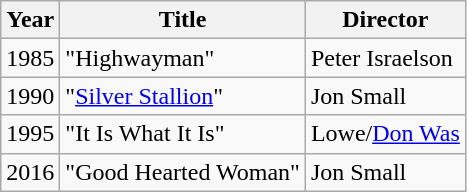<table class="wikitable">
<tr>
<th>Year</th>
<th>Title</th>
<th>Director</th>
</tr>
<tr>
<td>1985</td>
<td>"Highwayman"</td>
<td>Peter Israelson</td>
</tr>
<tr>
<td>1990</td>
<td>"<a href='#'>Silver Stallion</a>"</td>
<td>Jon Small</td>
</tr>
<tr>
<td>1995</td>
<td>"It Is What It Is"</td>
<td>Lowe/<a href='#'>Don Was</a></td>
</tr>
<tr>
<td>2016</td>
<td>"Good Hearted Woman"</td>
<td>Jon Small</td>
</tr>
</table>
